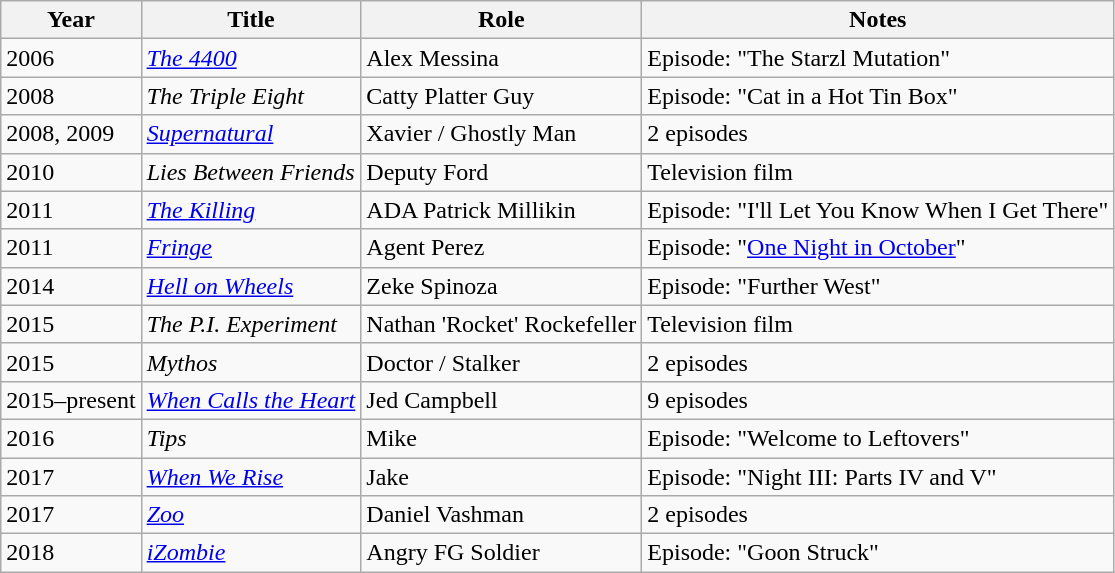<table class="wikitable sortable">
<tr>
<th>Year</th>
<th>Title</th>
<th>Role</th>
<th class="unsortable">Notes</th>
</tr>
<tr>
<td>2006</td>
<td data-sort-value="4400, The"><em><a href='#'>The 4400</a></em></td>
<td>Alex Messina</td>
<td>Episode: "The Starzl Mutation"</td>
</tr>
<tr>
<td>2008</td>
<td data-sort-value="Triple Eight, The"><em>The Triple Eight</em></td>
<td>Catty Platter Guy</td>
<td>Episode: "Cat in a Hot Tin Box"</td>
</tr>
<tr>
<td>2008, 2009</td>
<td><a href='#'><em>Supernatural</em></a></td>
<td>Xavier / Ghostly Man</td>
<td>2 episodes</td>
</tr>
<tr>
<td>2010</td>
<td><em>Lies Between Friends</em></td>
<td>Deputy Ford</td>
<td>Television film</td>
</tr>
<tr>
<td>2011</td>
<td data-sort-value="Killing, The"><a href='#'><em>The Killing</em></a></td>
<td>ADA Patrick Millikin</td>
<td>Episode: "I'll Let You Know When I Get There"</td>
</tr>
<tr>
<td>2011</td>
<td><a href='#'><em>Fringe</em></a></td>
<td>Agent Perez</td>
<td>Episode: "<a href='#'>One Night in October</a>"</td>
</tr>
<tr>
<td>2014</td>
<td><a href='#'><em>Hell on Wheels</em></a></td>
<td>Zeke Spinoza</td>
<td>Episode: "Further West"</td>
</tr>
<tr>
<td>2015</td>
<td data-sort-value="P.I. Experiment, The"><em>The P.I. Experiment</em></td>
<td>Nathan 'Rocket' Rockefeller</td>
<td>Television film</td>
</tr>
<tr>
<td>2015</td>
<td><em>Mythos</em></td>
<td>Doctor / Stalker</td>
<td>2 episodes</td>
</tr>
<tr>
<td>2015–present</td>
<td><em><a href='#'>When Calls the Heart</a></em></td>
<td>Jed Campbell</td>
<td>9 episodes</td>
</tr>
<tr>
<td>2016</td>
<td><em>Tips</em></td>
<td>Mike</td>
<td>Episode: "Welcome to Leftovers"</td>
</tr>
<tr>
<td>2017</td>
<td><em><a href='#'>When We Rise</a></em></td>
<td>Jake</td>
<td>Episode: "Night III: Parts IV and V"</td>
</tr>
<tr>
<td>2017</td>
<td><a href='#'><em>Zoo</em></a></td>
<td>Daniel Vashman</td>
<td>2 episodes</td>
</tr>
<tr>
<td>2018</td>
<td><a href='#'><em>iZombie</em></a></td>
<td>Angry FG Soldier</td>
<td>Episode: "Goon Struck"</td>
</tr>
</table>
